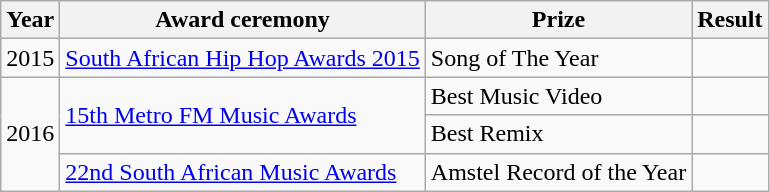<table class ="wikitable">
<tr>
<th>Year</th>
<th>Award ceremony</th>
<th>Prize</th>
<th>Result</th>
</tr>
<tr>
<td>2015</td>
<td><a href='#'>South African Hip Hop Awards 2015</a></td>
<td>Song of The Year</td>
<td></td>
</tr>
<tr>
<td rowspan="3">2016</td>
<td rowspan="2"><a href='#'>15th Metro FM Music Awards</a></td>
<td>Best Music Video</td>
<td></td>
</tr>
<tr>
<td>Best Remix</td>
<td></td>
</tr>
<tr>
<td><a href='#'>22nd South African Music Awards</a></td>
<td>Amstel Record of the Year</td>
<td></td>
</tr>
</table>
